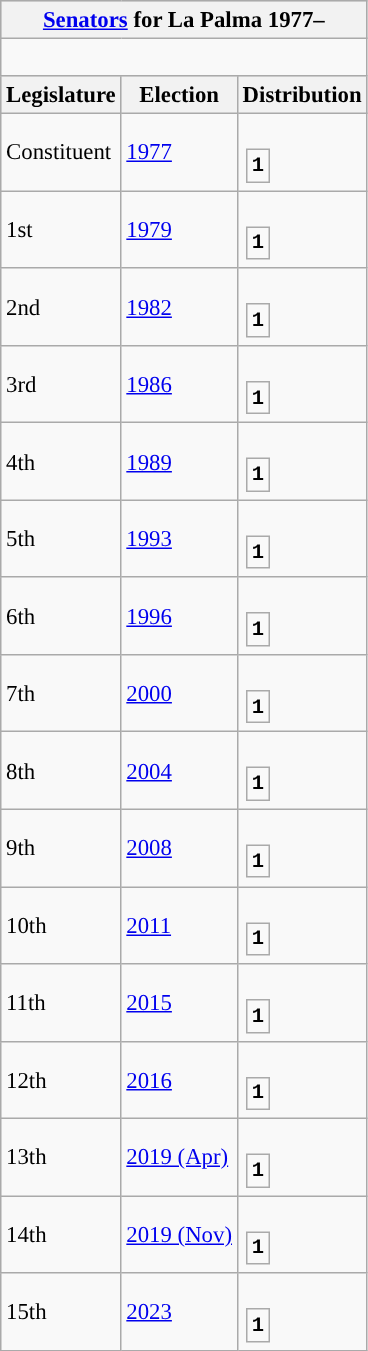<table class="wikitable" style="font-size:95%;">
<tr bgcolor="#CCCCCC">
<th colspan="3"><a href='#'>Senators</a> for La Palma 1977–</th>
</tr>
<tr>
<td colspan="3"><br>






</td>
</tr>
<tr bgcolor="#CCCCCC">
<th>Legislature</th>
<th>Election</th>
<th>Distribution</th>
</tr>
<tr>
<td>Constituent</td>
<td><a href='#'>1977</a></td>
<td><br><table style="width:1.5em; font-size:90%; text-align:center; font-family:Courier New;">
<tr style="font-weight:bold">
<td style="background:">1</td>
</tr>
</table>
</td>
</tr>
<tr>
<td>1st</td>
<td><a href='#'>1979</a></td>
<td><br><table style="width:1.5em; font-size:90%; text-align:center; font-family:Courier New;">
<tr style="font-weight:bold">
<td style="background:">1</td>
</tr>
</table>
</td>
</tr>
<tr>
<td>2nd</td>
<td><a href='#'>1982</a></td>
<td><br><table style="width:1.5em; font-size:90%; text-align:center; font-family:Courier New;">
<tr style="font-weight:bold">
<td style="background:">1</td>
</tr>
</table>
</td>
</tr>
<tr>
<td>3rd</td>
<td><a href='#'>1986</a></td>
<td><br><table style="width:1.5em; font-size:90%; text-align:center; font-family:Courier New;">
<tr style="font-weight:bold">
<td style="background:">1</td>
</tr>
</table>
</td>
</tr>
<tr>
<td>4th</td>
<td><a href='#'>1989</a></td>
<td><br><table style="width:1.5em; font-size:90%; text-align:center; font-family:Courier New;">
<tr style="font-weight:bold">
<td style="background:">1</td>
</tr>
</table>
</td>
</tr>
<tr>
<td>5th</td>
<td><a href='#'>1993</a></td>
<td><br><table style="width:1.5em; font-size:90%; text-align:center; font-family:Courier New;">
<tr style="font-weight:bold">
<td style="background:">1</td>
</tr>
</table>
</td>
</tr>
<tr>
<td>6th</td>
<td><a href='#'>1996</a></td>
<td><br><table style="width:1.5em; font-size:90%; text-align:center; font-family:Courier New;">
<tr style="font-weight:bold">
<td style="background:">1</td>
</tr>
</table>
</td>
</tr>
<tr>
<td>7th</td>
<td><a href='#'>2000</a></td>
<td><br><table style="width:1.5em; font-size:90%; text-align:center; font-family:Courier New;">
<tr style="font-weight:bold">
<td style="background:">1</td>
</tr>
</table>
</td>
</tr>
<tr>
<td>8th</td>
<td><a href='#'>2004</a></td>
<td><br><table style="width:1.5em; font-size:90%; text-align:center; font-family:Courier New;">
<tr style="font-weight:bold">
<td style="background:">1</td>
</tr>
</table>
</td>
</tr>
<tr>
<td>9th</td>
<td><a href='#'>2008</a></td>
<td><br><table style="width:1.5em; font-size:90%; text-align:center; font-family:Courier New;">
<tr style="font-weight:bold">
<td style="background:">1</td>
</tr>
</table>
</td>
</tr>
<tr>
<td>10th</td>
<td><a href='#'>2011</a></td>
<td><br><table style="width:1.5em; font-size:90%; text-align:center; font-family:Courier New;">
<tr style="font-weight:bold">
<td style="background:">1</td>
</tr>
</table>
</td>
</tr>
<tr>
<td>11th</td>
<td><a href='#'>2015</a></td>
<td><br><table style="width:1.5em; font-size:90%; text-align:center; font-family:Courier New;">
<tr style="font-weight:bold">
<td style="background:">1</td>
</tr>
</table>
</td>
</tr>
<tr>
<td>12th</td>
<td><a href='#'>2016</a></td>
<td><br><table style="width:1.5em; font-size:90%; text-align:center; font-family:Courier New;">
<tr style="font-weight:bold">
<td style="background:">1</td>
</tr>
</table>
</td>
</tr>
<tr>
<td>13th</td>
<td><a href='#'>2019 (Apr)</a></td>
<td><br><table style="width:1.5em; font-size:90%; text-align:center; font-family:Courier New;">
<tr style="font-weight:bold">
<td style="background:">1</td>
</tr>
</table>
</td>
</tr>
<tr>
<td>14th</td>
<td><a href='#'>2019 (Nov)</a></td>
<td><br><table style="width:1.5em; font-size:90%; text-align:center; font-family:Courier New;">
<tr style="font-weight:bold">
<td style="background:">1</td>
</tr>
</table>
</td>
</tr>
<tr>
<td>15th</td>
<td><a href='#'>2023</a></td>
<td><br><table style="width:1.5em; font-size:90%; text-align:center; font-family:Courier New;">
<tr style="font-weight:bold">
<td style="background:">1</td>
</tr>
</table>
</td>
</tr>
</table>
